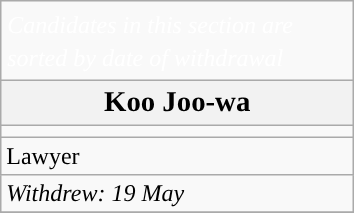<table class="wikitable defaultcenter">
<tr>
<td style="font-size:120%; color:white; background:"><em><small>Candidates in this section are sorted by date of withdrawal</small></em></td>
</tr>
<tr>
<th scope="col" style="width:11.8em; font-size:120%;">Koo Joo-wa</th>
</tr>
<tr>
<td></td>
</tr>
<tr>
<td>Lawyer</td>
</tr>
<tr>
<td><em>Withdrew: 19 May</em><br></td>
</tr>
<tr>
</tr>
</table>
